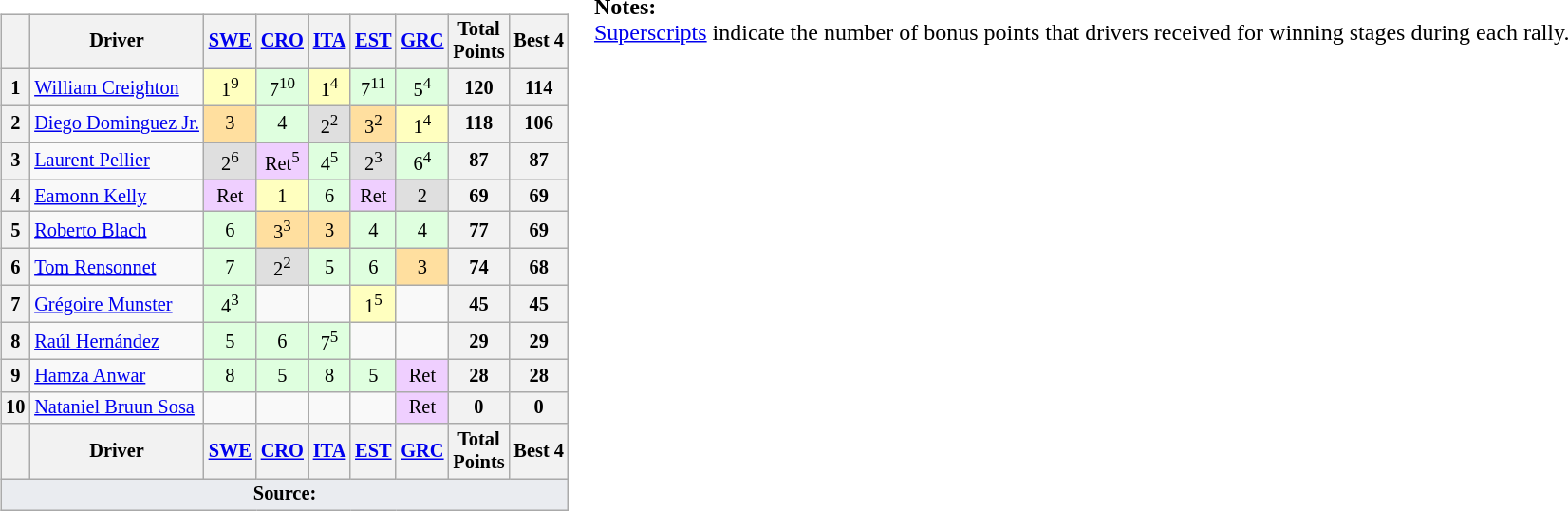<table>
<tr>
<td valign="top"><br><table class="wikitable" style="font-size: 85%; text-align: center">
<tr>
<th valign="middle"></th>
<th valign="middle">Driver</th>
<th><a href='#'>SWE</a><br></th>
<th><a href='#'>CRO</a><br></th>
<th><a href='#'>ITA</a><br></th>
<th><a href='#'>EST</a><br></th>
<th><a href='#'>GRC</a><br></th>
<th valign="middle">Total<br>Points</th>
<th valign="middle">Best 4</th>
</tr>
<tr>
<th>1</th>
<td align="left"> <a href='#'>William Creighton</a></td>
<td style="background:#ffffbf;">1<sup>9</sup></td>
<td style="background:#dfffdf;">7<sup>10</sup></td>
<td style="background:#ffffbf;">1<sup>4</sup></td>
<td style="background:#dfffdf;">7<sup>11</sup></td>
<td style="background:#dfffdf;">5<sup>4</sup></td>
<th>120</th>
<th>114</th>
</tr>
<tr>
<th>2</th>
<td align="left"> <a href='#'>Diego Dominguez Jr.</a></td>
<td style="background:#ffdf9f;">3</td>
<td style="background:#dfffdf;">4</td>
<td style="background:#dfdfdf;">2<sup>2</sup></td>
<td style="background:#ffdf9f;">3<sup>2</sup></td>
<td style="background:#ffffbf;">1<sup>4</sup></td>
<th>118</th>
<th>106</th>
</tr>
<tr>
<th>3</th>
<td align="left"> <a href='#'>Laurent Pellier</a></td>
<td style="background:#dfdfdf;">2<sup>6</sup></td>
<td style="background:#efcfff;">Ret<sup>5</sup></td>
<td style="background:#dfffdf;">4<sup>5</sup></td>
<td style="background:#dfdfdf;">2<sup>3</sup></td>
<td style="background:#dfffdf;">6<sup>4</sup></td>
<th>87</th>
<th>87</th>
</tr>
<tr>
<th>4</th>
<td align="left"> <a href='#'>Eamonn Kelly</a></td>
<td style="background:#efcfff;">Ret</td>
<td style="background:#ffffbf;">1</td>
<td style="background:#dfffdf;">6</td>
<td style="background:#efcfff;">Ret</td>
<td style="background:#dfdfdf;">2</td>
<th>69</th>
<th>69</th>
</tr>
<tr>
<th>5</th>
<td align="left"> <a href='#'>Roberto Blach</a></td>
<td style="background:#dfffdf;">6</td>
<td style="background:#ffdf9f;">3<sup>3</sup></td>
<td style="background:#ffdf9f;">3</td>
<td style="background:#dfffdf;">4</td>
<td style="background:#dfffdf;">4</td>
<th>77</th>
<th>69</th>
</tr>
<tr>
<th>6</th>
<td align="left"> <a href='#'>Tom Rensonnet</a></td>
<td style="background:#dfffdf;">7</td>
<td style="background:#dfdfdf;">2<sup>2</sup></td>
<td style="background:#dfffdf;">5</td>
<td style="background:#dfffdf;">6</td>
<td style="background:#ffdf9f;">3</td>
<th>74</th>
<th>68</th>
</tr>
<tr>
<th>7</th>
<td align="left"> <a href='#'>Grégoire Munster</a></td>
<td style="background:#dfffdf;">4<sup>3</sup></td>
<td></td>
<td></td>
<td style="background:#ffffbf;">1<sup>5</sup></td>
<td></td>
<th>45</th>
<th>45</th>
</tr>
<tr>
<th>8</th>
<td align="left"> <a href='#'>Raúl Hernández</a></td>
<td style="background:#dfffdf;">5</td>
<td style="background:#dfffdf;">6</td>
<td style="background:#dfffdf;">7<sup>5</sup></td>
<td></td>
<td></td>
<th>29</th>
<th>29</th>
</tr>
<tr>
<th>9</th>
<td align="left"> <a href='#'>Hamza Anwar</a></td>
<td style="background:#dfffdf;">8</td>
<td style="background:#dfffdf;">5</td>
<td style="background:#dfffdf;">8</td>
<td style="background:#dfffdf;">5</td>
<td style="background:#efcfff;">Ret</td>
<th>28</th>
<th>28</th>
</tr>
<tr>
<th>10</th>
<td align="left"> <a href='#'>Nataniel Bruun Sosa</a></td>
<td></td>
<td></td>
<td></td>
<td></td>
<td style="background:#efcfff;">Ret</td>
<th>0</th>
<th>0</th>
</tr>
<tr>
<th valign="middle"></th>
<th valign="middle">Driver</th>
<th><a href='#'>SWE</a><br></th>
<th><a href='#'>CRO</a><br></th>
<th><a href='#'>ITA</a><br></th>
<th><a href='#'>EST</a><br></th>
<th><a href='#'>GRC</a><br></th>
<th valign="middle">Total<br>Points</th>
<th valign="middle">Best 4</th>
</tr>
<tr>
<td colspan="9" style="background-color:#EAECF0;text-align:center"><strong>Source:</strong></td>
</tr>
</table>
</td>
<td valign="top"><br>
<span><strong>Notes:</strong><br><a href='#'>Superscripts</a> indicate the number of bonus points that drivers received for winning stages during each rally.</span></td>
</tr>
</table>
